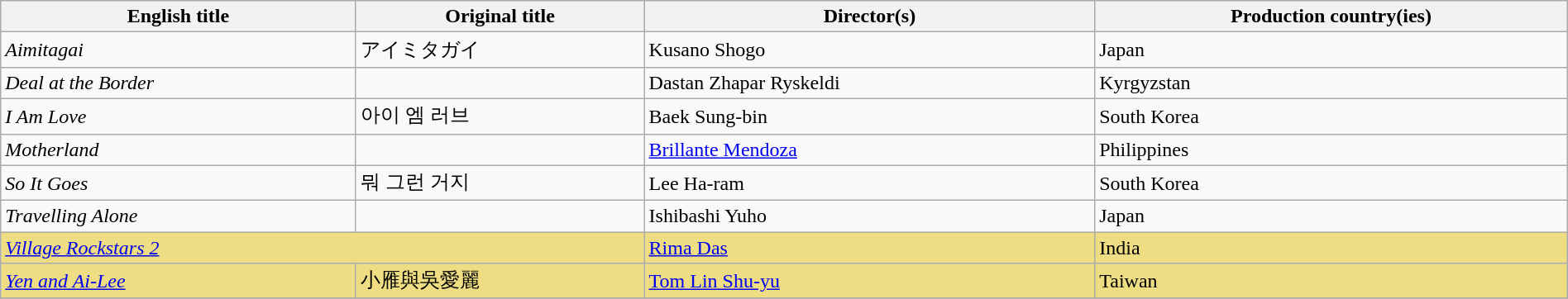<table class="sortable wikitable" style="width:100%; margin-bottom:4px" cellpadding="5">
<tr>
<th scope="col">English title</th>
<th scope="col">Original title</th>
<th scope="col">Director(s)</th>
<th scope="col">Production country(ies)</th>
</tr>
<tr>
<td><em>Aimitagai</em></td>
<td>アイミタガイ</td>
<td>Kusano Shogo</td>
<td>Japan</td>
</tr>
<tr>
<td><em>Deal at the Border</em></td>
<td></td>
<td>Dastan Zhapar Ryskeldi</td>
<td>Kyrgyzstan</td>
</tr>
<tr>
<td><em>I Am Love</em></td>
<td>아이 엠 러브</td>
<td>Baek Sung-bin</td>
<td>South Korea</td>
</tr>
<tr>
<td><em>Motherland</em></td>
<td></td>
<td><a href='#'>Brillante Mendoza</a></td>
<td>Philippines</td>
</tr>
<tr>
<td><em>So It Goes</em></td>
<td>뭐 그런 거지</td>
<td>Lee Ha-ram</td>
<td>South Korea</td>
</tr>
<tr>
<td><em>Travelling Alone</em></td>
<td></td>
<td>Ishibashi Yuho</td>
<td>Japan</td>
</tr>
<tr style="background:#eedd82">
<td colspan=2><em><a href='#'>Village Rockstars 2</a></em></td>
<td><a href='#'>Rima Das</a></td>
<td>India</td>
</tr>
<tr style="background:#eedd82">
<td><em><a href='#'>Yen and Ai-Lee</a></em></td>
<td>小雁與吳愛麗</td>
<td><a href='#'>Tom Lin Shu-yu</a></td>
<td>Taiwan</td>
</tr>
<tr>
</tr>
</table>
